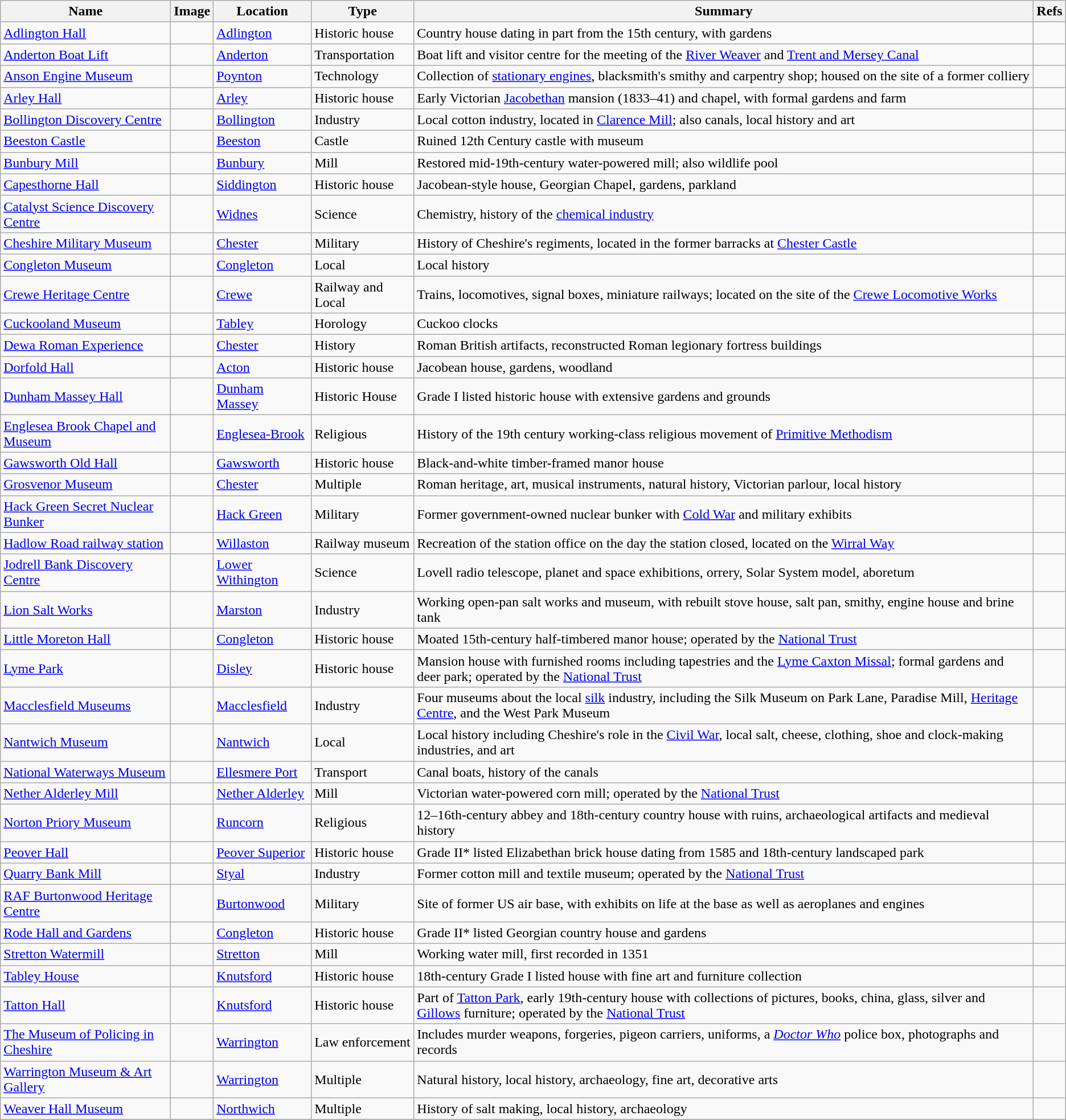<table class="wikitable sortable">
<tr>
<th>Name</th>
<th>Image</th>
<th>Location</th>
<th>Type</th>
<th>Summary</th>
<th>Refs</th>
</tr>
<tr>
<td><a href='#'>Adlington Hall</a></td>
<td></td>
<td><a href='#'>Adlington</a></td>
<td>Historic house</td>
<td>Country house dating in part from the 15th century, with gardens</td>
<td></td>
</tr>
<tr>
<td><a href='#'>Anderton Boat Lift</a></td>
<td></td>
<td><a href='#'>Anderton</a></td>
<td>Transportation</td>
<td>Boat lift and visitor centre for the meeting of the <a href='#'>River Weaver</a> and <a href='#'>Trent and Mersey Canal</a></td>
<td></td>
</tr>
<tr>
<td><a href='#'>Anson Engine Museum</a></td>
<td></td>
<td><a href='#'>Poynton</a></td>
<td>Technology</td>
<td>Collection of <a href='#'>stationary engines</a>, blacksmith's smithy and carpentry shop; housed on the site of a former colliery</td>
<td></td>
</tr>
<tr>
<td><a href='#'>Arley Hall</a></td>
<td></td>
<td><a href='#'>Arley</a></td>
<td>Historic house</td>
<td>Early Victorian <a href='#'>Jacobethan</a> mansion (1833–41) and chapel, with formal gardens and farm</td>
<td></td>
</tr>
<tr>
<td><a href='#'>Bollington Discovery Centre</a></td>
<td></td>
<td><a href='#'>Bollington</a></td>
<td>Industry</td>
<td>Local cotton industry, located in <a href='#'>Clarence Mill</a>; also canals, local history and art</td>
<td></td>
</tr>
<tr>
<td><a href='#'>Beeston Castle</a></td>
<td></td>
<td><a href='#'>Beeston</a></td>
<td>Castle</td>
<td>Ruined 12th Century castle with museum</td>
<td></td>
</tr>
<tr>
<td><a href='#'>Bunbury Mill</a></td>
<td></td>
<td><a href='#'>Bunbury</a></td>
<td>Mill</td>
<td>Restored mid-19th-century water-powered mill; also wildlife pool</td>
<td></td>
</tr>
<tr>
<td><a href='#'>Capesthorne Hall</a></td>
<td></td>
<td><a href='#'>Siddington</a></td>
<td>Historic house</td>
<td>Jacobean-style house, Georgian Chapel, gardens, parkland</td>
<td></td>
</tr>
<tr>
<td><a href='#'>Catalyst Science Discovery Centre</a></td>
<td></td>
<td><a href='#'>Widnes</a></td>
<td>Science</td>
<td>Chemistry, history of the <a href='#'>chemical industry</a></td>
<td></td>
</tr>
<tr>
<td><a href='#'>Cheshire Military Museum</a></td>
<td></td>
<td><a href='#'>Chester</a></td>
<td>Military</td>
<td>History of Cheshire's regiments, located in the former barracks at <a href='#'>Chester Castle</a></td>
<td></td>
</tr>
<tr>
<td><a href='#'>Congleton Museum</a></td>
<td></td>
<td><a href='#'>Congleton</a></td>
<td>Local</td>
<td>Local history</td>
<td></td>
</tr>
<tr>
<td><a href='#'>Crewe Heritage Centre</a></td>
<td></td>
<td><a href='#'>Crewe</a></td>
<td>Railway  and Local</td>
<td>Trains, locomotives, signal boxes, miniature railways; located on the site of the <a href='#'>Crewe Locomotive Works</a></td>
<td></td>
</tr>
<tr>
<td><a href='#'>Cuckooland Museum</a></td>
<td></td>
<td><a href='#'>Tabley</a></td>
<td>Horology</td>
<td>Cuckoo clocks</td>
<td></td>
</tr>
<tr>
<td><a href='#'>Dewa Roman Experience</a></td>
<td></td>
<td><a href='#'>Chester</a></td>
<td>History</td>
<td>Roman British artifacts, reconstructed Roman legionary fortress buildings</td>
<td></td>
</tr>
<tr>
<td><a href='#'>Dorfold Hall</a></td>
<td></td>
<td><a href='#'>Acton</a></td>
<td>Historic house</td>
<td>Jacobean house, gardens, woodland</td>
<td></td>
</tr>
<tr>
<td><a href='#'>Dunham Massey Hall</a></td>
<td></td>
<td><a href='#'>Dunham Massey</a></td>
<td>Historic House</td>
<td>Grade I listed historic house with extensive gardens and grounds</td>
<td></td>
</tr>
<tr>
<td><a href='#'>Englesea Brook Chapel and Museum</a></td>
<td></td>
<td><a href='#'>Englesea-Brook</a></td>
<td>Religious</td>
<td>History of the 19th century working-class religious movement of <a href='#'>Primitive Methodism</a></td>
<td></td>
</tr>
<tr>
<td><a href='#'>Gawsworth Old Hall</a></td>
<td></td>
<td><a href='#'>Gawsworth</a></td>
<td>Historic house</td>
<td>Black-and-white timber-framed manor house</td>
<td></td>
</tr>
<tr>
<td><a href='#'>Grosvenor Museum</a></td>
<td></td>
<td><a href='#'>Chester</a></td>
<td>Multiple</td>
<td>Roman heritage, art, musical instruments, natural history, Victorian parlour, local history</td>
<td></td>
</tr>
<tr>
<td><a href='#'>Hack Green Secret Nuclear Bunker</a></td>
<td></td>
<td><a href='#'>Hack Green</a></td>
<td>Military</td>
<td>Former government-owned nuclear bunker with <a href='#'>Cold War</a> and military exhibits</td>
<td></td>
</tr>
<tr>
<td><a href='#'>Hadlow Road railway station</a></td>
<td></td>
<td><a href='#'>Willaston</a></td>
<td>Railway museum</td>
<td>Recreation of the station office on the day the station closed, located on the <a href='#'>Wirral Way</a></td>
<td></td>
</tr>
<tr>
<td><a href='#'>Jodrell Bank Discovery Centre</a></td>
<td></td>
<td><a href='#'>Lower Withington</a></td>
<td>Science</td>
<td>Lovell radio telescope, planet and space exhibitions, orrery, Solar System model, aboretum</td>
<td></td>
</tr>
<tr>
<td><a href='#'>Lion Salt Works</a></td>
<td></td>
<td><a href='#'>Marston</a></td>
<td>Industry</td>
<td>Working open-pan salt works and museum, with rebuilt stove house, salt pan, smithy, engine house and brine tank</td>
<td></td>
</tr>
<tr>
<td><a href='#'>Little Moreton Hall</a></td>
<td></td>
<td><a href='#'>Congleton</a></td>
<td>Historic house</td>
<td>Moated 15th-century half-timbered manor house; operated by the <a href='#'>National Trust</a></td>
<td></td>
</tr>
<tr>
<td><a href='#'>Lyme Park</a></td>
<td></td>
<td><a href='#'>Disley</a></td>
<td>Historic house</td>
<td>Mansion house with furnished rooms including tapestries and the <a href='#'>Lyme Caxton Missal</a>; formal gardens and deer park; operated by the <a href='#'>National Trust</a></td>
<td></td>
</tr>
<tr>
<td><a href='#'>Macclesfield Museums</a></td>
<td></td>
<td><a href='#'>Macclesfield</a></td>
<td>Industry</td>
<td>Four museums about the local <a href='#'>silk</a> industry, including the Silk Museum on Park Lane, Paradise Mill, <a href='#'>Heritage Centre</a>, and the West Park Museum</td>
<td></td>
</tr>
<tr>
<td><a href='#'>Nantwich Museum</a></td>
<td></td>
<td><a href='#'>Nantwich</a></td>
<td>Local</td>
<td>Local history including Cheshire's role in the <a href='#'>Civil War</a>, local salt, cheese, clothing, shoe and clock-making industries, and art</td>
<td></td>
</tr>
<tr>
<td><a href='#'>National Waterways Museum</a></td>
<td></td>
<td><a href='#'>Ellesmere Port</a></td>
<td>Transport</td>
<td>Canal boats, history of the canals</td>
<td></td>
</tr>
<tr>
<td><a href='#'>Nether Alderley Mill</a></td>
<td></td>
<td><a href='#'>Nether Alderley</a></td>
<td>Mill</td>
<td>Victorian water-powered corn mill; operated by the <a href='#'>National Trust</a></td>
<td></td>
</tr>
<tr>
<td><a href='#'>Norton Priory Museum</a></td>
<td></td>
<td><a href='#'>Runcorn</a></td>
<td>Religious</td>
<td>12–16th-century abbey and 18th-century country house with ruins, archaeological artifacts and medieval history</td>
<td></td>
</tr>
<tr>
<td><a href='#'>Peover Hall</a></td>
<td></td>
<td><a href='#'>Peover Superior</a></td>
<td>Historic house</td>
<td>Grade II* listed Elizabethan brick house dating from 1585 and 18th-century landscaped park</td>
<td></td>
</tr>
<tr>
<td><a href='#'>Quarry Bank Mill</a></td>
<td></td>
<td><a href='#'>Styal</a></td>
<td>Industry</td>
<td>Former cotton mill and textile museum; operated by the <a href='#'>National Trust</a></td>
<td></td>
</tr>
<tr>
<td><a href='#'>RAF Burtonwood Heritage Centre</a></td>
<td></td>
<td><a href='#'>Burtonwood</a></td>
<td>Military</td>
<td>Site of former US air base, with exhibits on life at the base as well as aeroplanes and engines</td>
<td></td>
</tr>
<tr>
<td><a href='#'>Rode Hall and Gardens</a></td>
<td></td>
<td><a href='#'>Congleton</a></td>
<td>Historic house</td>
<td>Grade II* listed Georgian country house and gardens</td>
<td></td>
</tr>
<tr>
<td><a href='#'>Stretton Watermill</a></td>
<td></td>
<td><a href='#'>Stretton</a></td>
<td>Mill</td>
<td>Working water mill, first recorded in 1351</td>
<td></td>
</tr>
<tr>
<td><a href='#'>Tabley House</a></td>
<td></td>
<td><a href='#'>Knutsford</a></td>
<td>Historic house</td>
<td>18th-century Grade I listed house with fine art and furniture collection</td>
<td></td>
</tr>
<tr>
<td><a href='#'>Tatton Hall</a></td>
<td></td>
<td><a href='#'>Knutsford</a></td>
<td>Historic house</td>
<td>Part of <a href='#'>Tatton Park</a>, early 19th-century house with collections of pictures, books, china, glass, silver and <a href='#'>Gillows</a> furniture; operated by the <a href='#'>National Trust</a></td>
<td></td>
</tr>
<tr>
<td><a href='#'>The Museum of Policing in Cheshire</a></td>
<td></td>
<td><a href='#'>Warrington</a></td>
<td>Law enforcement</td>
<td>Includes murder weapons, forgeries, pigeon carriers, uniforms, a <em><a href='#'>Doctor Who</a></em> police box, photographs and records</td>
<td></td>
</tr>
<tr>
<td><a href='#'>Warrington Museum & Art Gallery</a></td>
<td></td>
<td><a href='#'>Warrington</a></td>
<td>Multiple</td>
<td>Natural history, local history, archaeology, fine art, decorative arts</td>
<td></td>
</tr>
<tr>
<td><a href='#'>Weaver Hall Museum</a></td>
<td></td>
<td><a href='#'>Northwich</a></td>
<td>Multiple</td>
<td>History of salt making, local history, archaeology</td>
<td></td>
</tr>
<tr>
</tr>
</table>
